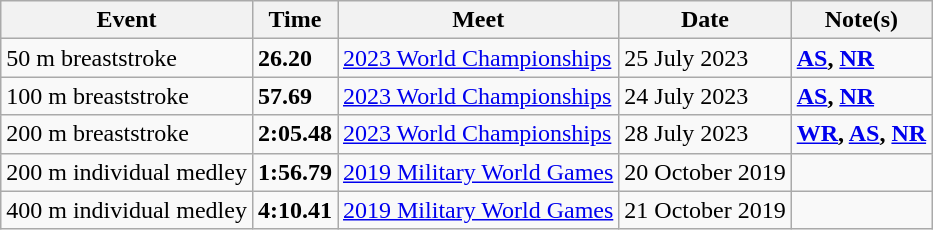<table class="wikitable">
<tr>
<th>Event</th>
<th>Time</th>
<th>Meet</th>
<th>Date</th>
<th>Note(s)</th>
</tr>
<tr>
<td>50 m breaststroke</td>
<td><strong>26.20</strong></td>
<td><a href='#'>2023 World Championships</a></td>
<td>25 July 2023</td>
<td><strong><a href='#'>AS</a>, <a href='#'>NR</a></strong></td>
</tr>
<tr>
<td>100 m breaststroke</td>
<td><strong>57.69</strong></td>
<td><a href='#'>2023 World Championships</a></td>
<td>24 July 2023</td>
<td><strong><a href='#'>AS</a>, <a href='#'>NR</a></strong></td>
</tr>
<tr>
<td>200 m breaststroke</td>
<td><strong>2:05.48</strong></td>
<td><a href='#'>2023 World Championships</a></td>
<td>28 July 2023</td>
<td><strong><a href='#'>WR</a>, <a href='#'>AS</a>, <a href='#'>NR</a></strong></td>
</tr>
<tr>
<td>200 m individual medley</td>
<td><strong>1:56.79</strong></td>
<td><a href='#'>2019 Military World Games</a></td>
<td>20 October 2019</td>
<td></td>
</tr>
<tr>
<td>400 m individual medley</td>
<td><strong>4:10.41</strong></td>
<td><a href='#'>2019 Military World Games</a></td>
<td>21 October 2019</td>
<td></td>
</tr>
</table>
